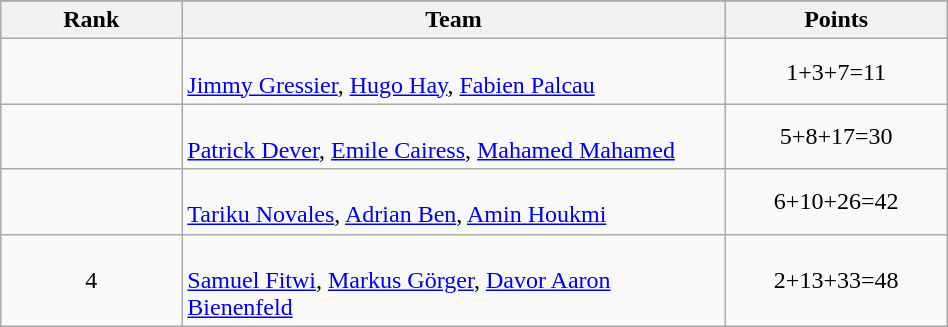<table class="wikitable" style="text-align:center;" width="50%">
<tr>
</tr>
<tr>
<th width=10%>Rank</th>
<th width=30%>Team</th>
<th width=10%>Points</th>
</tr>
<tr>
<td></td>
<td align=left><br><a href='#'>Jimmy Gressier</a>, <a href='#'>Hugo Hay</a>, <a href='#'>Fabien Palcau</a></td>
<td>1+3+7=11</td>
</tr>
<tr>
<td></td>
<td align=left><br><a href='#'>Patrick Dever</a>, <a href='#'>Emile Cairess</a>, <a href='#'>Mahamed Mahamed</a></td>
<td>5+8+17=30</td>
</tr>
<tr>
<td></td>
<td align=left><br><a href='#'>Tariku Novales</a>, <a href='#'>Adrian Ben</a>, <a href='#'>Amin Houkmi</a></td>
<td>6+10+26=42</td>
</tr>
<tr>
<td>4</td>
<td align=left><br><a href='#'>Samuel Fitwi</a>, <a href='#'>Markus Görger</a>, <a href='#'>Davor Aaron Bienenfeld</a></td>
<td>2+13+33=48</td>
</tr>
</table>
